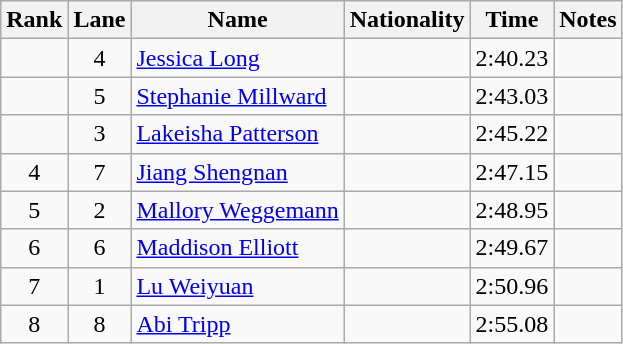<table class="wikitable sortable" style="text-align:center">
<tr>
<th>Rank</th>
<th>Lane</th>
<th>Name</th>
<th>Nationality</th>
<th>Time</th>
<th>Notes</th>
</tr>
<tr>
<td></td>
<td>4</td>
<td style="text-align:left"><a href='#'>Jessica Long</a></td>
<td style="text-align:left"></td>
<td>2:40.23</td>
<td></td>
</tr>
<tr>
<td></td>
<td>5</td>
<td style="text-align:left"><a href='#'>Stephanie Millward</a></td>
<td style="text-align:left"></td>
<td>2:43.03</td>
<td></td>
</tr>
<tr>
<td></td>
<td>3</td>
<td style="text-align:left"><a href='#'>Lakeisha Patterson</a></td>
<td style="text-align:left"></td>
<td>2:45.22</td>
<td></td>
</tr>
<tr>
<td>4</td>
<td>7</td>
<td style="text-align:left"><a href='#'>Jiang Shengnan</a></td>
<td style="text-align:left"></td>
<td>2:47.15</td>
<td></td>
</tr>
<tr>
<td>5</td>
<td>2</td>
<td style="text-align:left"><a href='#'>Mallory Weggemann</a></td>
<td style="text-align:left"></td>
<td>2:48.95</td>
<td></td>
</tr>
<tr>
<td>6</td>
<td>6</td>
<td style="text-align:left"><a href='#'>Maddison Elliott</a></td>
<td style="text-align:left"></td>
<td>2:49.67</td>
<td></td>
</tr>
<tr>
<td>7</td>
<td>1</td>
<td style="text-align:left"><a href='#'>Lu Weiyuan</a></td>
<td style="text-align:left"></td>
<td>2:50.96</td>
<td></td>
</tr>
<tr>
<td>8</td>
<td>8</td>
<td style="text-align:left"><a href='#'>Abi Tripp</a></td>
<td style="text-align:left"></td>
<td>2:55.08</td>
<td></td>
</tr>
</table>
